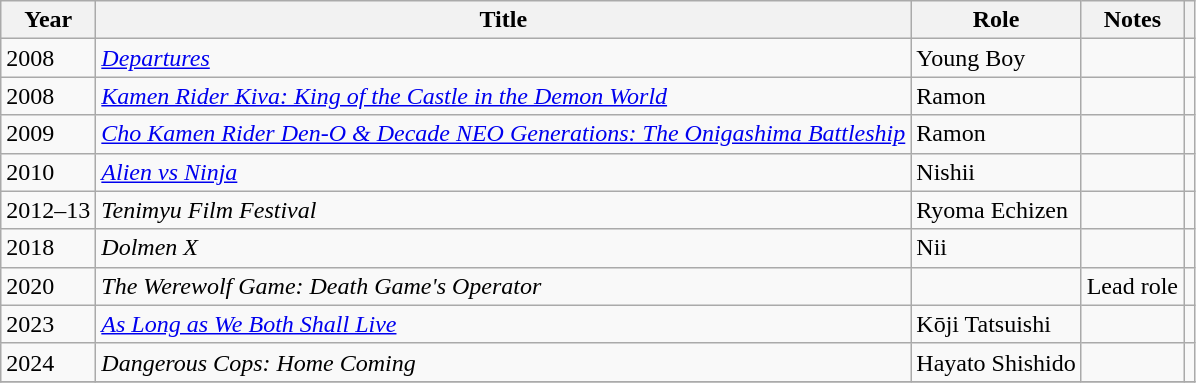<table class="wikitable">
<tr>
<th>Year</th>
<th>Title</th>
<th>Role</th>
<th>Notes</th>
<th></th>
</tr>
<tr>
<td>2008</td>
<td><em><a href='#'>Departures</a></em></td>
<td>Young Boy</td>
<td></td>
<td></td>
</tr>
<tr>
<td>2008</td>
<td><em><a href='#'>Kamen Rider Kiva: King of the Castle in the Demon World</a></em></td>
<td>Ramon</td>
<td></td>
<td></td>
</tr>
<tr>
<td>2009</td>
<td><em><a href='#'>Cho Kamen Rider Den-O & Decade NEO Generations: The Onigashima Battleship</a></em></td>
<td>Ramon</td>
<td></td>
<td></td>
</tr>
<tr>
<td>2010</td>
<td><em><a href='#'>Alien vs Ninja</a></em></td>
<td>Nishii</td>
<td></td>
<td></td>
</tr>
<tr>
<td>2012–13</td>
<td><em>Tenimyu Film Festival</em></td>
<td>Ryoma Echizen</td>
<td></td>
<td></td>
</tr>
<tr>
<td>2018</td>
<td><em>Dolmen X</em></td>
<td>Nii</td>
<td></td>
<td></td>
</tr>
<tr>
<td>2020</td>
<td><em>The Werewolf Game: Death Game's Operator</em></td>
<td></td>
<td>Lead role</td>
<td></td>
</tr>
<tr>
<td>2023</td>
<td><em><a href='#'>As Long as We Both Shall Live</a></em></td>
<td>Kōji Tatsuishi</td>
<td></td>
<td></td>
</tr>
<tr>
<td>2024</td>
<td><em>Dangerous Cops: Home Coming</em></td>
<td>Hayato Shishido</td>
<td></td>
<td></td>
</tr>
<tr>
</tr>
</table>
